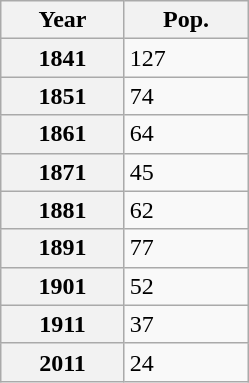<table class="wikitable" style="margin:0; border:1px solid darkgrey;">
<tr>
<th style="width:75px;">Year</th>
<th style="width:75px;">Pop.</th>
</tr>
<tr>
<th>1841</th>
<td>127 </td>
</tr>
<tr>
<th>1851</th>
<td>74 </td>
</tr>
<tr>
<th>1861</th>
<td>64 </td>
</tr>
<tr>
<th>1871</th>
<td>45 </td>
</tr>
<tr>
<th>1881</th>
<td>62 </td>
</tr>
<tr>
<th>1891</th>
<td>77 </td>
</tr>
<tr>
<th>1901</th>
<td>52 </td>
</tr>
<tr>
<th>1911</th>
<td>37 </td>
</tr>
<tr>
<th>2011</th>
<td>24 </td>
</tr>
</table>
